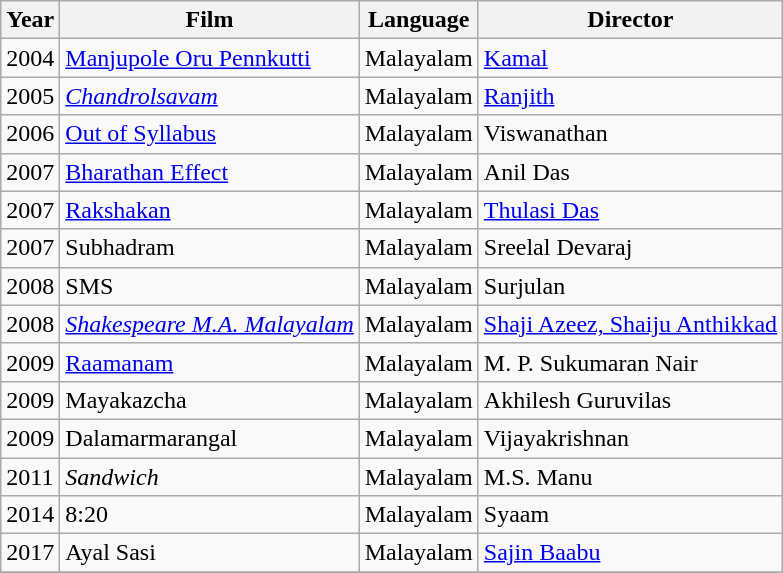<table class="wikitable">
<tr>
<th>Year</th>
<th>Film</th>
<th>Language</th>
<th>Director</th>
</tr>
<tr>
<td>2004</td>
<td><a href='#'>Manjupole Oru Pennkutti</a></td>
<td>Malayalam</td>
<td><a href='#'>Kamal</a></td>
</tr>
<tr>
<td>2005</td>
<td><em><a href='#'>Chandrolsavam</a></em></td>
<td>Malayalam</td>
<td><a href='#'>Ranjith</a></td>
</tr>
<tr>
<td>2006</td>
<td><a href='#'>Out of Syllabus</a></td>
<td>Malayalam</td>
<td>Viswanathan</td>
</tr>
<tr>
<td>2007</td>
<td><a href='#'>Bharathan Effect</a></td>
<td>Malayalam</td>
<td>Anil Das</td>
</tr>
<tr>
<td>2007</td>
<td><a href='#'>Rakshakan</a></td>
<td>Malayalam</td>
<td><a href='#'>Thulasi Das</a></td>
</tr>
<tr>
<td>2007</td>
<td>Subhadram</td>
<td>Malayalam</td>
<td>Sreelal Devaraj</td>
</tr>
<tr>
<td>2008</td>
<td>SMS</td>
<td>Malayalam</td>
<td>Surjulan</td>
</tr>
<tr>
<td>2008</td>
<td><em><a href='#'>Shakespeare M.A. Malayalam</a></em></td>
<td>Malayalam</td>
<td><a href='#'>Shaji Azeez, Shaiju Anthikkad</a></td>
</tr>
<tr>
<td>2009</td>
<td><a href='#'>Raamanam</a></td>
<td>Malayalam</td>
<td>M. P. Sukumaran Nair</td>
</tr>
<tr>
<td>2009</td>
<td>Mayakazcha</td>
<td>Malayalam</td>
<td>Akhilesh Guruvilas</td>
</tr>
<tr>
<td>2009</td>
<td>Dalamarmarangal</td>
<td>Malayalam</td>
<td>Vijayakrishnan</td>
</tr>
<tr>
<td>2011</td>
<td><em>Sandwich</em></td>
<td>Malayalam</td>
<td>M.S. Manu</td>
</tr>
<tr>
<td>2014</td>
<td>8:20</td>
<td>Malayalam</td>
<td>Syaam</td>
</tr>
<tr>
<td>2017</td>
<td>Ayal Sasi</td>
<td>Malayalam</td>
<td><a href='#'>Sajin Baabu</a></td>
</tr>
<tr>
</tr>
</table>
